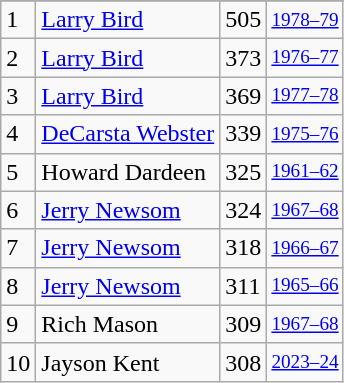<table class="wikitable">
<tr>
</tr>
<tr>
<td>1</td>
<td><a href='#'>Larry Bird</a></td>
<td>505</td>
<td style="font-size:80%;"><a href='#'>1978–79</a></td>
</tr>
<tr>
<td>2</td>
<td><a href='#'>Larry Bird</a></td>
<td>373</td>
<td style="font-size:80%;"><a href='#'>1976–77</a></td>
</tr>
<tr>
<td>3</td>
<td><a href='#'>Larry Bird</a></td>
<td>369</td>
<td style="font-size:80%;"><a href='#'>1977–78</a></td>
</tr>
<tr>
<td>4</td>
<td><a href='#'>DeCarsta Webster</a></td>
<td>339</td>
<td style="font-size:80%;"><a href='#'>1975–76</a></td>
</tr>
<tr>
<td>5</td>
<td>Howard Dardeen</td>
<td>325</td>
<td style="font-size:80%;"><a href='#'>1961–62</a></td>
</tr>
<tr>
<td>6</td>
<td><a href='#'>Jerry Newsom</a></td>
<td>324</td>
<td style="font-size:80%;"><a href='#'>1967–68</a></td>
</tr>
<tr>
<td>7</td>
<td><a href='#'>Jerry Newsom</a></td>
<td>318</td>
<td style="font-size:80%;"><a href='#'>1966–67</a></td>
</tr>
<tr>
<td>8</td>
<td><a href='#'>Jerry Newsom</a></td>
<td>311</td>
<td style="font-size:80%;"><a href='#'>1965–66</a></td>
</tr>
<tr>
<td>9</td>
<td>Rich Mason</td>
<td>309</td>
<td style="font-size:80%;"><a href='#'>1967–68</a></td>
</tr>
<tr>
<td>10</td>
<td>Jayson Kent</td>
<td>308</td>
<td style="font-size:80%;"><a href='#'>2023–24</a></td>
</tr>
</table>
